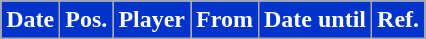<table class="wikitable plainrowheaders sortable">
<tr>
<th style="background:#0033CC;color:#FFFFFF;">Date</th>
<th style="background:#0033CC;color:#FFFFFF;">Pos.</th>
<th style="background:#0033CC;color:#FFFFFF;">Player</th>
<th style="background:#0033CC;color:#FFFFFF;">From</th>
<th style="background:#0033CC;color:#FFFFFF;">Date until</th>
<th style="background:#0033CC;color:#FFFFFF;">Ref.</th>
</tr>
</table>
